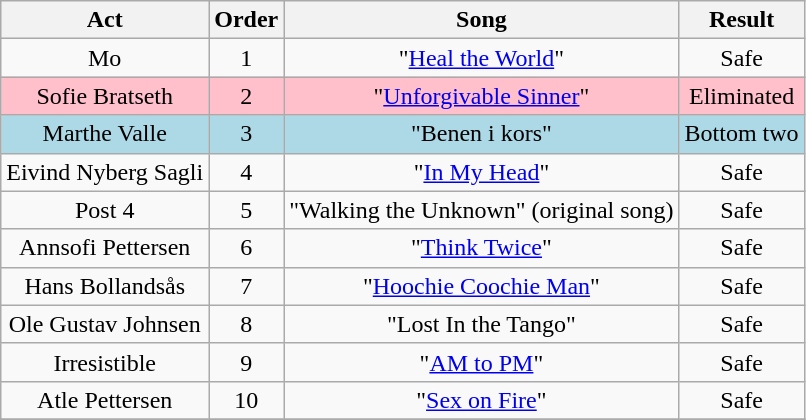<table class="wikitable plainrowheaders" style="text-align:center;">
<tr>
<th scope="col">Act</th>
<th scope="col">Order</th>
<th scope="col">Song</th>
<th scope="col">Result</th>
</tr>
<tr>
<td>Mo</td>
<td>1</td>
<td>"<a href='#'>Heal the World</a>"</td>
<td>Safe</td>
</tr>
<tr style="background:pink;">
<td>Sofie Bratseth</td>
<td>2</td>
<td>"<a href='#'>Unforgivable Sinner</a>"</td>
<td>Eliminated</td>
</tr>
<tr style="background:lightblue;">
<td>Marthe Valle</td>
<td>3</td>
<td>"Benen i kors"</td>
<td>Bottom two</td>
</tr>
<tr>
<td>Eivind Nyberg Sagli</td>
<td>4</td>
<td>"<a href='#'>In My Head</a>"</td>
<td>Safe</td>
</tr>
<tr>
<td>Post 4</td>
<td>5</td>
<td>"Walking the Unknown" (original song)</td>
<td>Safe</td>
</tr>
<tr>
<td>Annsofi Pettersen</td>
<td>6</td>
<td>"<a href='#'>Think Twice</a>"</td>
<td>Safe</td>
</tr>
<tr>
<td>Hans Bollandsås</td>
<td>7</td>
<td>"<a href='#'>Hoochie Coochie Man</a>"</td>
<td>Safe</td>
</tr>
<tr>
<td>Ole Gustav Johnsen</td>
<td>8</td>
<td>"Lost In the Tango"</td>
<td>Safe</td>
</tr>
<tr>
<td>Irresistible</td>
<td>9</td>
<td>"<a href='#'>AM to PM</a>"</td>
<td>Safe</td>
</tr>
<tr>
<td>Atle Pettersen</td>
<td>10</td>
<td>"<a href='#'>Sex on Fire</a>"</td>
<td>Safe</td>
</tr>
<tr>
</tr>
</table>
